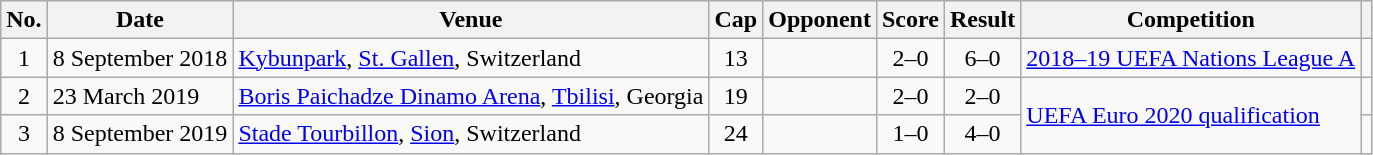<table class="wikitable sortable">
<tr>
<th scope="col">No.</th>
<th scope="col">Date</th>
<th scope="col">Venue</th>
<th scope="col">Cap</th>
<th scope="col">Opponent</th>
<th scope="col">Score</th>
<th scope="col">Result</th>
<th scope="col">Competition</th>
<th scope="col" class="unsortable"></th>
</tr>
<tr>
<td align="center">1</td>
<td>8 September 2018</td>
<td><a href='#'>Kybunpark</a>, <a href='#'>St. Gallen</a>, Switzerland</td>
<td align="center">13</td>
<td></td>
<td align="center">2–0</td>
<td align="center">6–0</td>
<td><a href='#'>2018–19 UEFA Nations League A</a></td>
<td></td>
</tr>
<tr>
<td align="center">2</td>
<td>23 March 2019</td>
<td><a href='#'>Boris Paichadze Dinamo Arena</a>, <a href='#'>Tbilisi</a>, Georgia</td>
<td align="center">19</td>
<td></td>
<td align="center">2–0</td>
<td align="center">2–0</td>
<td rowspan="2"><a href='#'>UEFA Euro 2020 qualification</a></td>
<td></td>
</tr>
<tr>
<td align="center">3</td>
<td>8 September 2019</td>
<td><a href='#'>Stade Tourbillon</a>, <a href='#'>Sion</a>, Switzerland</td>
<td align="center">24</td>
<td></td>
<td align="center">1–0</td>
<td align="center">4–0</td>
<td></td>
</tr>
</table>
